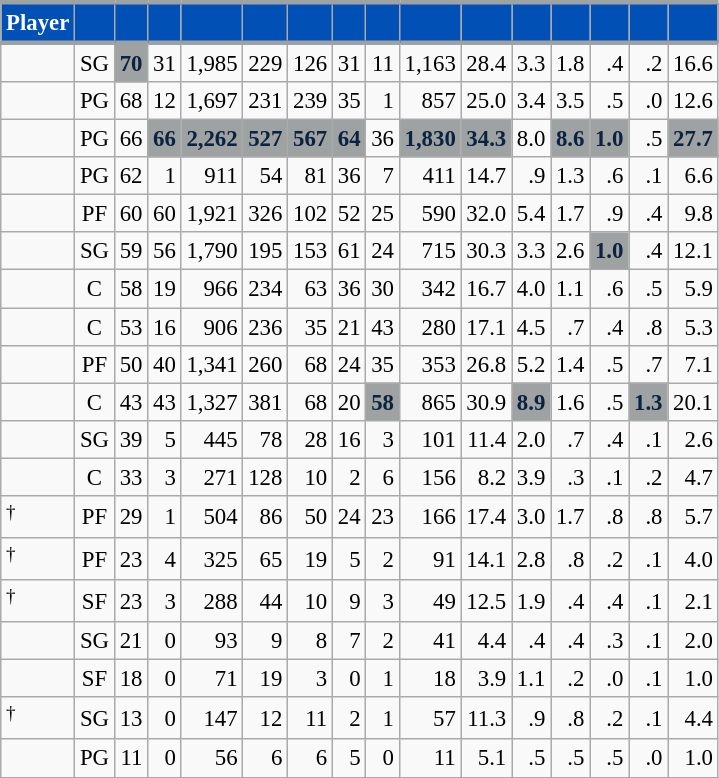<table class="wikitable sortable" style="font-size: 95%; text-align:right;">
<tr>
<th style="background:#0050B5; color:#FFFFFF; border-top:#9EA2A2 3px solid; border-bottom:#9EA2A2 3px solid;">Player</th>
<th style="background:#0050B5; color:#FFFFFF; border-top:#9EA2A2 3px solid; border-bottom:#9EA2A2 3px solid;"></th>
<th style="background:#0050B5; color:#FFFFFF; border-top:#9EA2A2 3px solid; border-bottom:#9EA2A2 3px solid;"></th>
<th style="background:#0050B5; color:#FFFFFF; border-top:#9EA2A2 3px solid; border-bottom:#9EA2A2 3px solid;"></th>
<th style="background:#0050B5; color:#FFFFFF; border-top:#9EA2A2 3px solid; border-bottom:#9EA2A2 3px solid;"></th>
<th style="background:#0050B5; color:#FFFFFF; border-top:#9EA2A2 3px solid; border-bottom:#9EA2A2 3px solid;"></th>
<th style="background:#0050B5; color:#FFFFFF; border-top:#9EA2A2 3px solid; border-bottom:#9EA2A2 3px solid;"></th>
<th style="background:#0050B5; color:#FFFFFF; border-top:#9EA2A2 3px solid; border-bottom:#9EA2A2 3px solid;"></th>
<th style="background:#0050B5; color:#FFFFFF; border-top:#9EA2A2 3px solid; border-bottom:#9EA2A2 3px solid;"></th>
<th style="background:#0050B5; color:#FFFFFF; border-top:#9EA2A2 3px solid; border-bottom:#9EA2A2 3px solid;"></th>
<th style="background:#0050B5; color:#FFFFFF; border-top:#9EA2A2 3px solid; border-bottom:#9EA2A2 3px solid;"></th>
<th style="background:#0050B5; color:#FFFFFF; border-top:#9EA2A2 3px solid; border-bottom:#9EA2A2 3px solid;"></th>
<th style="background:#0050B5; color:#FFFFFF; border-top:#9EA2A2 3px solid; border-bottom:#9EA2A2 3px solid;"></th>
<th style="background:#0050B5; color:#FFFFFF; border-top:#9EA2A2 3px solid; border-bottom:#9EA2A2 3px solid;"></th>
<th style="background:#0050B5; color:#FFFFFF; border-top:#9EA2A2 3px solid; border-bottom:#9EA2A2 3px solid;"></th>
<th style="background:#0050B5; color:#FFFFFF; border-top:#9EA2A2 3px solid; border-bottom:#9EA2A2 3px solid;"></th>
</tr>
<tr>
<td style="text-align:left;"></td>
<td style="text-align:center;">SG</td>
<td style="background:#9EA2A2; color:#0C2340;"><strong>70</strong></td>
<td>31</td>
<td>1,985</td>
<td>229</td>
<td>126</td>
<td>31</td>
<td>11</td>
<td>1,163</td>
<td>28.4</td>
<td>3.3</td>
<td>1.8</td>
<td>.4</td>
<td>.2</td>
<td>16.6</td>
</tr>
<tr>
<td style="text-align:left;"></td>
<td style="text-align:center;">PG</td>
<td>68</td>
<td>12</td>
<td>1,697</td>
<td>231</td>
<td>239</td>
<td>35</td>
<td>1</td>
<td>857</td>
<td>25.0</td>
<td>3.4</td>
<td>3.5</td>
<td>.5</td>
<td>.0</td>
<td>12.6</td>
</tr>
<tr>
<td style="text-align:left;"></td>
<td style="text-align:center;">PG</td>
<td>66</td>
<td style="background:#9EA2A2; color:#0C2340;"><strong>66</strong></td>
<td style="background:#9EA2A2; color:#0C2340;"><strong>2,262</strong></td>
<td style="background:#9EA2A2; color:#0C2340;"><strong>527</strong></td>
<td style="background:#9EA2A2; color:#0C2340;"><strong>567</strong></td>
<td style="background:#9EA2A2; color:#0C2340;"><strong>64</strong></td>
<td>36</td>
<td style="background:#9EA2A2; color:#0C2340;"><strong>1,830</strong></td>
<td style="background:#9EA2A2; color:#0C2340;"><strong>34.3</strong></td>
<td>8.0</td>
<td style="background:#9EA2A2; color:#0C2340;"><strong>8.6</strong></td>
<td style="background:#9EA2A2; color:#0C2340;"><strong>1.0</strong></td>
<td>.5</td>
<td style="background:#9EA2A2; color:#0C2340;"><strong>27.7</strong></td>
</tr>
<tr>
<td style="text-align:left;"></td>
<td style="text-align:center;">PG</td>
<td>62</td>
<td>1</td>
<td>911</td>
<td>54</td>
<td>81</td>
<td>36</td>
<td>7</td>
<td>411</td>
<td>14.7</td>
<td>.9</td>
<td>1.3</td>
<td>.6</td>
<td>.1</td>
<td>6.6</td>
</tr>
<tr>
<td style="text-align:left;"></td>
<td style="text-align:center;">PF</td>
<td>60</td>
<td>60</td>
<td>1,921</td>
<td>326</td>
<td>102</td>
<td>52</td>
<td>25</td>
<td>590</td>
<td>32.0</td>
<td>5.4</td>
<td>1.7</td>
<td>.9</td>
<td>.4</td>
<td>9.8</td>
</tr>
<tr>
<td style="text-align:left;"></td>
<td style="text-align:center;">SG</td>
<td>59</td>
<td>56</td>
<td>1,790</td>
<td>195</td>
<td>153</td>
<td>61</td>
<td>24</td>
<td>715</td>
<td>30.3</td>
<td>3.3</td>
<td>2.6</td>
<td style="background:#9EA2A2; color:#0C2340;"><strong>1.0</strong></td>
<td>.4</td>
<td>12.1</td>
</tr>
<tr>
<td style="text-align:left;"></td>
<td style="text-align:center;">C</td>
<td>58</td>
<td>19</td>
<td>966</td>
<td>234</td>
<td>63</td>
<td>36</td>
<td>30</td>
<td>342</td>
<td>16.7</td>
<td>4.0</td>
<td>1.1</td>
<td>.6</td>
<td>.5</td>
<td>5.9</td>
</tr>
<tr>
<td style="text-align:left;"></td>
<td style="text-align:center;">C</td>
<td>53</td>
<td>16</td>
<td>906</td>
<td>236</td>
<td>35</td>
<td>21</td>
<td>43</td>
<td>280</td>
<td>17.1</td>
<td>4.5</td>
<td>.7</td>
<td>.4</td>
<td>.8</td>
<td>5.3</td>
</tr>
<tr>
<td style="text-align:left;"></td>
<td style="text-align:center;">PF</td>
<td>50</td>
<td>40</td>
<td>1,341</td>
<td>260</td>
<td>68</td>
<td>24</td>
<td>35</td>
<td>353</td>
<td>26.8</td>
<td>5.2</td>
<td>1.4</td>
<td>.5</td>
<td>.7</td>
<td>7.1</td>
</tr>
<tr>
<td style="text-align:left;"></td>
<td style="text-align:center;">C</td>
<td>43</td>
<td>43</td>
<td>1,327</td>
<td>381</td>
<td>68</td>
<td>20</td>
<td style="background:#9EA2A2; color:#0C2340;"><strong>58</strong></td>
<td>865</td>
<td>30.9</td>
<td style="background:#9EA2A2; color:#0C2340;"><strong>8.9</strong></td>
<td>1.6</td>
<td>.5</td>
<td style="background:#9EA2A2; color:#0C2340;"><strong>1.3</strong></td>
<td>20.1</td>
</tr>
<tr>
<td style="text-align:left;"></td>
<td style="text-align:center;">SG</td>
<td>39</td>
<td>5</td>
<td>445</td>
<td>78</td>
<td>28</td>
<td>16</td>
<td>3</td>
<td>101</td>
<td>11.4</td>
<td>2.0</td>
<td>.7</td>
<td>.4</td>
<td>.1</td>
<td>2.6</td>
</tr>
<tr>
<td style="text-align:left;"></td>
<td style="text-align:center;">C</td>
<td>33</td>
<td>3</td>
<td>271</td>
<td>128</td>
<td>10</td>
<td>2</td>
<td>6</td>
<td>156</td>
<td>8.2</td>
<td>3.9</td>
<td>.3</td>
<td>.1</td>
<td>.2</td>
<td>4.7</td>
</tr>
<tr>
<td style="text-align:left;"><sup>†</sup></td>
<td style="text-align:center;">PF</td>
<td>29</td>
<td>1</td>
<td>504</td>
<td>86</td>
<td>50</td>
<td>24</td>
<td>23</td>
<td>166</td>
<td>17.4</td>
<td>3.0</td>
<td>1.7</td>
<td>.8</td>
<td>.8</td>
<td>5.7</td>
</tr>
<tr>
<td style="text-align:left;"><sup>†</sup></td>
<td style="text-align:center;">PF</td>
<td>23</td>
<td>4</td>
<td>325</td>
<td>65</td>
<td>19</td>
<td>5</td>
<td>2</td>
<td>91</td>
<td>14.1</td>
<td>2.8</td>
<td>.8</td>
<td>.2</td>
<td>.1</td>
<td>4.0</td>
</tr>
<tr>
<td style="text-align:left;"><sup>†</sup></td>
<td style="text-align:center;">SF</td>
<td>23</td>
<td>3</td>
<td>288</td>
<td>44</td>
<td>10</td>
<td>9</td>
<td>3</td>
<td>49</td>
<td>12.5</td>
<td>1.9</td>
<td>.4</td>
<td>.4</td>
<td>.1</td>
<td>2.1</td>
</tr>
<tr>
<td style="text-align:left;"></td>
<td style="text-align:center;">SG</td>
<td>21</td>
<td>0</td>
<td>93</td>
<td>9</td>
<td>8</td>
<td>7</td>
<td>2</td>
<td>41</td>
<td>4.4</td>
<td>.4</td>
<td>.4</td>
<td>.3</td>
<td>.1</td>
<td>2.0</td>
</tr>
<tr>
<td style="text-align:left;"></td>
<td style="text-align:center;">SF</td>
<td>18</td>
<td>0</td>
<td>71</td>
<td>19</td>
<td>3</td>
<td>0</td>
<td>1</td>
<td>18</td>
<td>3.9</td>
<td>1.1</td>
<td>.2</td>
<td>.0</td>
<td>.1</td>
<td>1.0</td>
</tr>
<tr>
<td style="text-align:left;"><sup>†</sup></td>
<td style="text-align:center;">SG</td>
<td>13</td>
<td>0</td>
<td>147</td>
<td>12</td>
<td>11</td>
<td>2</td>
<td>1</td>
<td>57</td>
<td>11.3</td>
<td>.9</td>
<td>.8</td>
<td>.2</td>
<td>.1</td>
<td>4.4</td>
</tr>
<tr>
<td style="text-align:left;"></td>
<td style="text-align:center;">PG</td>
<td>11</td>
<td>0</td>
<td>56</td>
<td>6</td>
<td>6</td>
<td>5</td>
<td>0</td>
<td>11</td>
<td>5.1</td>
<td>.5</td>
<td>.5</td>
<td>.5</td>
<td>.0</td>
<td>1.0</td>
</tr>
</table>
